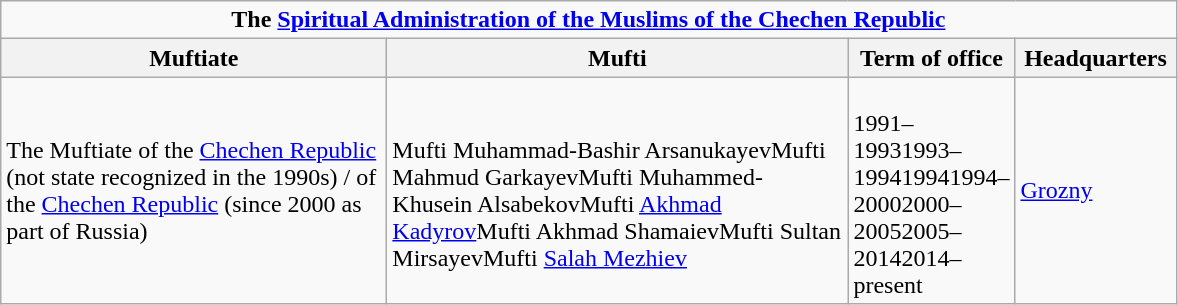<table class=wikitable>
<tr>
<td colspan=4 align=center><strong>The <a href='#'>Spiritual Administration of the Muslims of the Chechen Republic</a></strong></td>
</tr>
<tr>
<th scope="row" width="250">Muftiate</th>
<th scope="row" width="300">Mufti</th>
<th scope="row" width="100">Term of office</th>
<th scope="row" width="100">Headquarters</th>
</tr>
<tr>
<td>The Muftiate of the <a href='#'>Chechen Republic</a> (not state recognized in the 1990s) / of the <a href='#'>Chechen Republic</a> (since 2000 as part of Russia)</td>
<td><br>Mufti Muhammad-Bashir ArsanukayevMufti Mahmud GarkayevMufti Muhammed-Khusein AlsabekovMufti <a href='#'>Akhmad Kadyrov</a>Mufti Akhmad ShamaievMufti Sultan MirsayevMufti <a href='#'>Salah Mezhiev</a></td>
<td><br>1991–19931993–199419941994–20002000–20052005–20142014–present</td>
<td><a href='#'>Grozny</a></td>
</tr>
</table>
